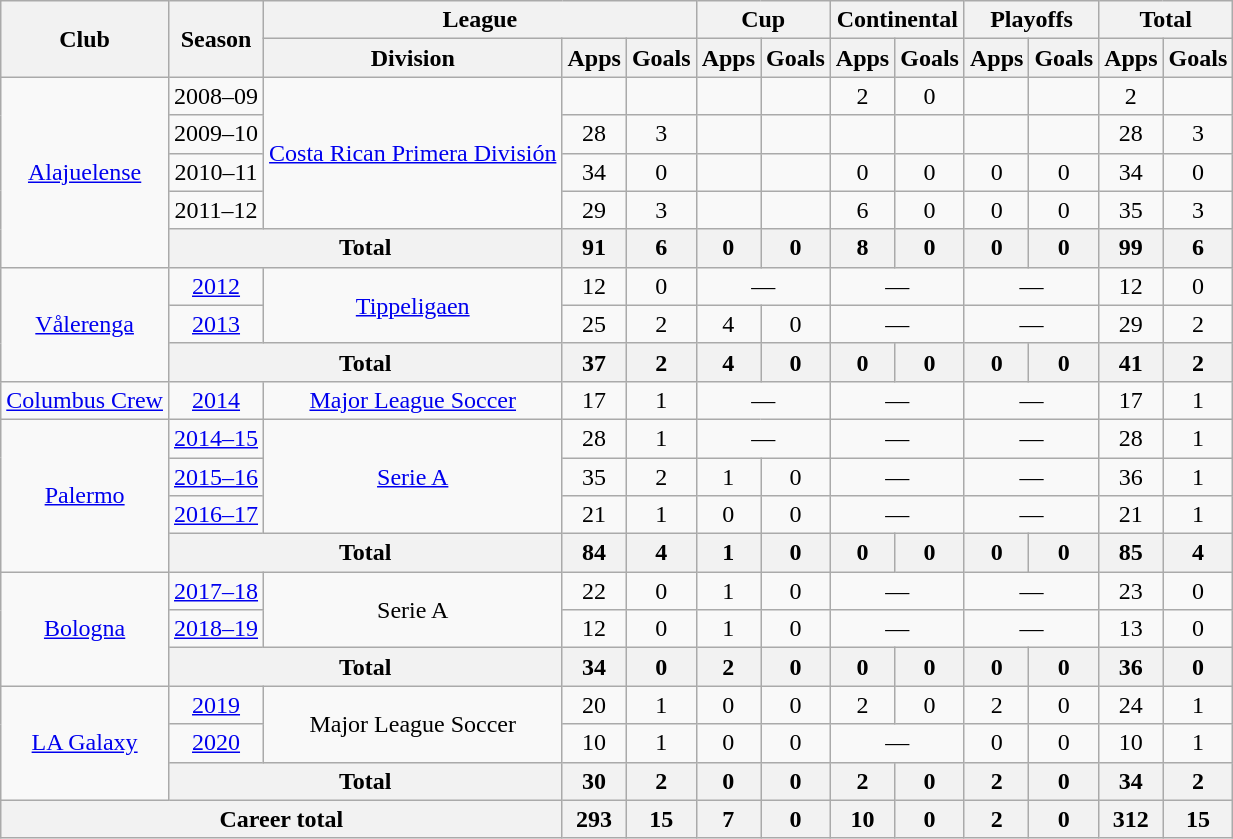<table class="wikitable" style="text-align:center">
<tr>
<th rowspan="2">Club</th>
<th rowspan="2">Season</th>
<th colspan="3">League</th>
<th colspan="2">Cup</th>
<th colspan="2">Continental</th>
<th colspan="2">Playoffs</th>
<th colspan="2">Total</th>
</tr>
<tr>
<th>Division</th>
<th>Apps</th>
<th>Goals</th>
<th>Apps</th>
<th>Goals</th>
<th>Apps</th>
<th>Goals</th>
<th>Apps</th>
<th>Goals</th>
<th>Apps</th>
<th>Goals</th>
</tr>
<tr>
<td rowspan="5"><a href='#'>Alajuelense</a></td>
<td>2008–09</td>
<td rowspan="4"><a href='#'>Costa Rican Primera División</a></td>
<td></td>
<td></td>
<td></td>
<td></td>
<td>2</td>
<td>0</td>
<td></td>
<td></td>
<td>2</td>
<td></td>
</tr>
<tr>
<td>2009–10</td>
<td>28</td>
<td>3</td>
<td></td>
<td></td>
<td></td>
<td></td>
<td></td>
<td></td>
<td>28</td>
<td>3</td>
</tr>
<tr>
<td>2010–11</td>
<td>34</td>
<td>0</td>
<td></td>
<td></td>
<td>0</td>
<td>0</td>
<td>0</td>
<td>0</td>
<td>34</td>
<td>0</td>
</tr>
<tr>
<td>2011–12</td>
<td>29</td>
<td>3</td>
<td></td>
<td></td>
<td>6</td>
<td>0</td>
<td>0</td>
<td>0</td>
<td>35</td>
<td>3</td>
</tr>
<tr>
<th colspan="2">Total</th>
<th>91</th>
<th>6</th>
<th>0</th>
<th>0</th>
<th>8</th>
<th>0</th>
<th>0</th>
<th>0</th>
<th>99</th>
<th>6</th>
</tr>
<tr>
<td rowspan="3"><a href='#'>Vålerenga</a></td>
<td><a href='#'>2012</a></td>
<td rowspan="2"><a href='#'>Tippeligaen</a></td>
<td>12</td>
<td>0</td>
<td colspan="2">—</td>
<td colspan="2">—</td>
<td colspan="2">—</td>
<td>12</td>
<td>0</td>
</tr>
<tr>
<td><a href='#'>2013</a></td>
<td>25</td>
<td>2</td>
<td>4</td>
<td>0</td>
<td colspan="2">—</td>
<td colspan="2">—</td>
<td>29</td>
<td>2</td>
</tr>
<tr>
<th colspan="2">Total</th>
<th>37</th>
<th>2</th>
<th>4</th>
<th>0</th>
<th>0</th>
<th>0</th>
<th>0</th>
<th>0</th>
<th>41</th>
<th>2</th>
</tr>
<tr>
<td><a href='#'>Columbus Crew</a></td>
<td><a href='#'>2014</a></td>
<td><a href='#'>Major League Soccer</a></td>
<td>17</td>
<td>1</td>
<td colspan="2">—</td>
<td colspan="2">—</td>
<td colspan="2">—</td>
<td>17</td>
<td>1</td>
</tr>
<tr>
<td rowspan="4"><a href='#'>Palermo</a></td>
<td><a href='#'>2014–15</a></td>
<td rowspan="3"><a href='#'>Serie A</a></td>
<td>28</td>
<td>1</td>
<td colspan="2">—</td>
<td colspan="2">—</td>
<td colspan="2">—</td>
<td>28</td>
<td>1</td>
</tr>
<tr>
<td><a href='#'>2015–16</a></td>
<td>35</td>
<td>2</td>
<td>1</td>
<td>0</td>
<td colspan="2">—</td>
<td colspan="2">—</td>
<td>36</td>
<td>1</td>
</tr>
<tr>
<td><a href='#'>2016–17</a></td>
<td>21</td>
<td>1</td>
<td>0</td>
<td>0</td>
<td colspan="2">—</td>
<td colspan="2">—</td>
<td>21</td>
<td>1</td>
</tr>
<tr>
<th colspan="2">Total</th>
<th>84</th>
<th>4</th>
<th>1</th>
<th>0</th>
<th>0</th>
<th>0</th>
<th>0</th>
<th>0</th>
<th>85</th>
<th>4</th>
</tr>
<tr>
<td rowspan="3"><a href='#'>Bologna</a></td>
<td><a href='#'>2017–18</a></td>
<td rowspan="2">Serie A</td>
<td>22</td>
<td>0</td>
<td>1</td>
<td>0</td>
<td colspan="2">—</td>
<td colspan="2">—</td>
<td>23</td>
<td>0</td>
</tr>
<tr>
<td><a href='#'>2018–19</a></td>
<td>12</td>
<td>0</td>
<td>1</td>
<td>0</td>
<td colspan="2">—</td>
<td colspan="2">—</td>
<td>13</td>
<td>0</td>
</tr>
<tr>
<th colspan="2">Total</th>
<th>34</th>
<th>0</th>
<th>2</th>
<th>0</th>
<th>0</th>
<th>0</th>
<th>0</th>
<th>0</th>
<th>36</th>
<th>0</th>
</tr>
<tr>
<td rowspan="3"><a href='#'>LA Galaxy</a></td>
<td><a href='#'>2019</a></td>
<td rowspan="2">Major League Soccer</td>
<td>20</td>
<td>1</td>
<td>0</td>
<td>0</td>
<td>2</td>
<td>0</td>
<td>2</td>
<td>0</td>
<td>24</td>
<td>1</td>
</tr>
<tr>
<td><a href='#'>2020</a></td>
<td>10</td>
<td>1</td>
<td>0</td>
<td>0</td>
<td colspan="2">—</td>
<td>0</td>
<td>0</td>
<td>10</td>
<td>1</td>
</tr>
<tr>
<th colspan="2">Total</th>
<th>30</th>
<th>2</th>
<th>0</th>
<th>0</th>
<th>2</th>
<th>0</th>
<th>2</th>
<th>0</th>
<th>34</th>
<th>2</th>
</tr>
<tr>
<th colspan="3">Career total</th>
<th>293</th>
<th>15</th>
<th>7</th>
<th>0</th>
<th>10</th>
<th>0</th>
<th>2</th>
<th>0</th>
<th>312</th>
<th>15</th>
</tr>
</table>
